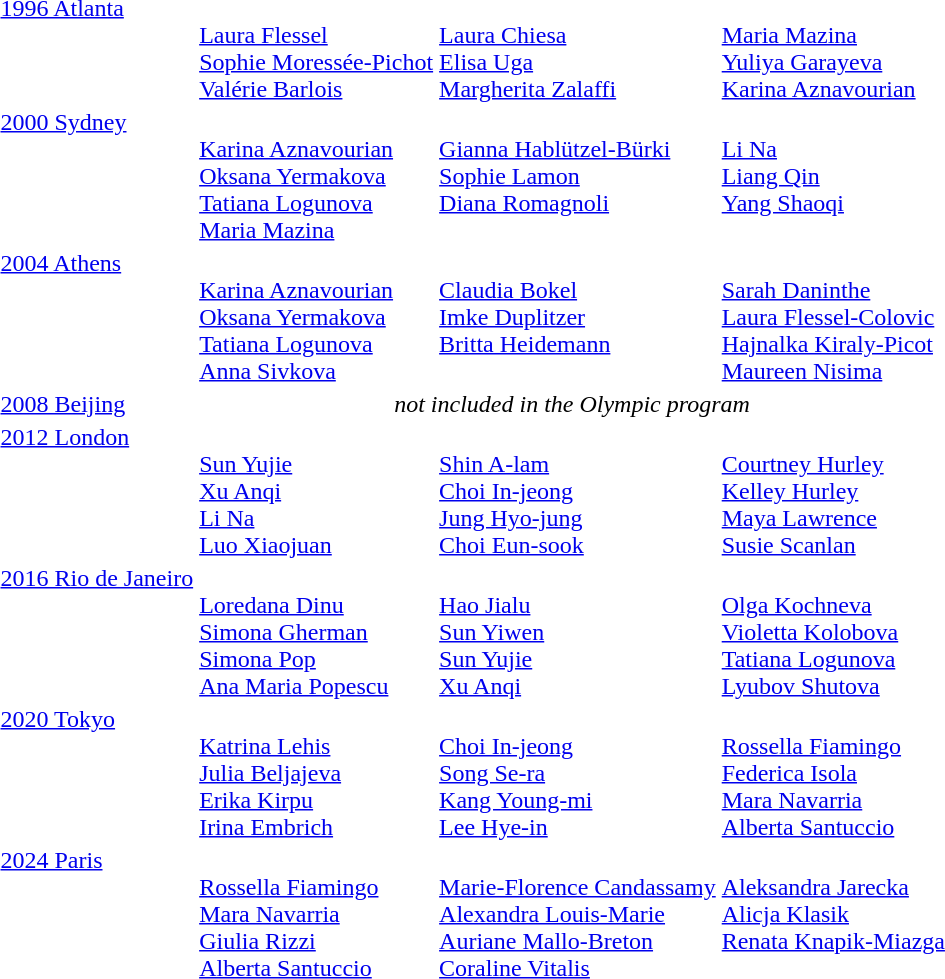<table>
<tr valign="top">
<td><a href='#'>1996 Atlanta</a><br></td>
<td><br><a href='#'>Laura Flessel</a><br><a href='#'>Sophie Moressée-Pichot</a><br><a href='#'>Valérie Barlois</a></td>
<td><br><a href='#'>Laura Chiesa</a><br><a href='#'>Elisa Uga</a><br><a href='#'>Margherita Zalaffi</a></td>
<td><br><a href='#'>Maria Mazina</a><br><a href='#'>Yuliya Garayeva</a><br><a href='#'>Karina Aznavourian</a></td>
</tr>
<tr valign="top">
<td><a href='#'>2000 Sydney</a><br></td>
<td valign=top><br><a href='#'>Karina Aznavourian</a><br> <a href='#'>Oksana Yermakova</a><br> <a href='#'>Tatiana Logunova</a><br> <a href='#'>Maria Mazina</a></td>
<td valign=top><br><a href='#'>Gianna Hablützel-Bürki</a><br> <a href='#'>Sophie Lamon</a><br> <a href='#'>Diana Romagnoli</a></td>
<td valign=top><br><a href='#'>Li Na</a><br> <a href='#'>Liang Qin</a><br> <a href='#'>Yang Shaoqi</a></td>
</tr>
<tr valign="top">
<td><a href='#'>2004 Athens</a><br></td>
<td><br><a href='#'>Karina Aznavourian</a><br><a href='#'>Oksana Yermakova</a><br><a href='#'>Tatiana Logunova</a><br><a href='#'>Anna Sivkova</a></td>
<td valign=top><br><a href='#'>Claudia Bokel</a><br><a href='#'>Imke Duplitzer</a><br><a href='#'>Britta Heidemann</a></td>
<td><br><a href='#'>Sarah Daninthe</a><br><a href='#'>Laura Flessel-Colovic</a> <br> <a href='#'>Hajnalka Kiraly-Picot</a><br><a href='#'>Maureen Nisima</a></td>
</tr>
<tr>
<td><a href='#'>2008 Beijing</a></td>
<td colspan=3 align=center><em>not included in the Olympic program</em></td>
</tr>
<tr valign="top">
<td><a href='#'>2012 London</a><br></td>
<td><br><a href='#'>Sun Yujie</a><br><a href='#'>Xu Anqi</a><br><a href='#'>Li Na</a><br><a href='#'>Luo Xiaojuan</a></td>
<td><br><a href='#'>Shin A-lam</a><br><a href='#'>Choi In-jeong</a><br><a href='#'>Jung Hyo-jung</a><br><a href='#'>Choi Eun-sook</a></td>
<td><br><a href='#'>Courtney Hurley</a><br><a href='#'>Kelley Hurley</a><br><a href='#'>Maya Lawrence</a><br><a href='#'>Susie Scanlan</a></td>
</tr>
<tr valign="top">
<td><a href='#'>2016 Rio de Janeiro</a><br></td>
<td><br><a href='#'>Loredana Dinu</a><br><a href='#'>Simona Gherman</a><br><a href='#'>Simona Pop</a><br><a href='#'>Ana Maria Popescu</a></td>
<td><br><a href='#'>Hao Jialu</a><br><a href='#'>Sun Yiwen</a><br><a href='#'>Sun Yujie</a><br><a href='#'>Xu Anqi</a></td>
<td><br><a href='#'>Olga Kochneva</a><br><a href='#'>Violetta Kolobova</a><br><a href='#'>Tatiana Logunova</a><br><a href='#'>Lyubov Shutova</a></td>
</tr>
<tr valign="top">
<td><a href='#'>2020 Tokyo</a><br></td>
<td><br><a href='#'>Katrina Lehis</a><br><a href='#'>Julia Beljajeva</a><br><a href='#'>Erika Kirpu</a><br><a href='#'>Irina Embrich</a></td>
<td><br><a href='#'>Choi In-jeong</a><br><a href='#'>Song Se-ra</a><br><a href='#'>Kang Young-mi</a><br><a href='#'>Lee Hye-in</a></td>
<td><br><a href='#'>Rossella Fiamingo</a><br><a href='#'>Federica Isola</a><br><a href='#'>Mara Navarria</a><br><a href='#'>Alberta Santuccio</a></td>
</tr>
<tr valign="top">
<td><a href='#'>2024 Paris</a> <br></td>
<td><br><a href='#'>Rossella Fiamingo</a><br><a href='#'>Mara Navarria</a><br><a href='#'>Giulia Rizzi</a><br><a href='#'>Alberta Santuccio</a></td>
<td><br><a href='#'>Marie-Florence Candassamy</a><br><a href='#'>Alexandra Louis-Marie</a><br><a href='#'>Auriane Mallo-Breton</a><br><a href='#'>Coraline Vitalis</a></td>
<td><br><a href='#'>Aleksandra Jarecka</a><br><a href='#'>Alicja Klasik</a><br><a href='#'>Renata Knapik-Miazga</a><br></td>
</tr>
<tr>
</tr>
</table>
